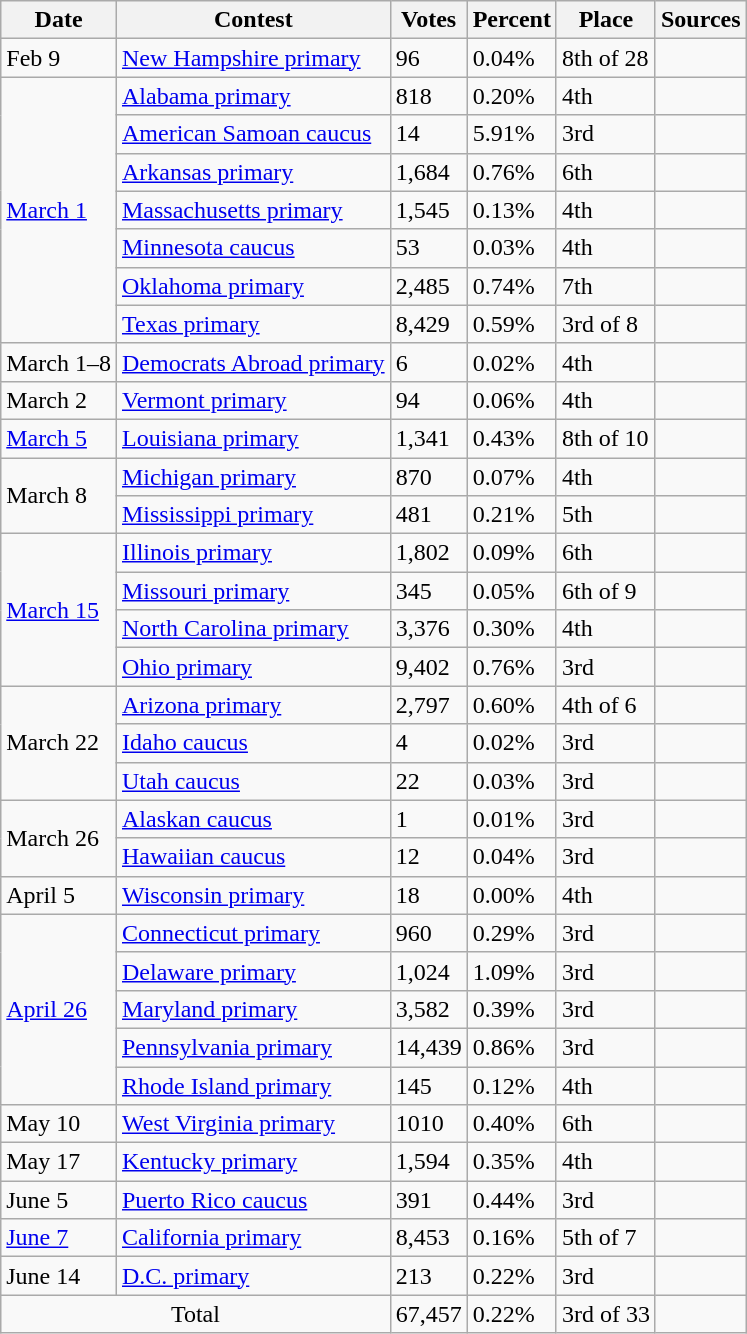<table class="wikitable pable">
<tr>
<th scope="col" 20pt;>Date</th>
<th scope="col" 20pt;>Contest</th>
<th scope="col" data-sort- type="number" 20pt;>Votes</th>
<th scope="col" data-sort- type="number" 20pt;>Percent</th>
<th scope="col" 25pt;>Place</th>
<th scope="col" 20pt;>Sources</th>
</tr>
<tr>
<td>Feb 9</td>
<td><a href='#'>New Hampshire primary</a></td>
<td>96</td>
<td>0.04%</td>
<td>8th of 28</td>
<td></td>
</tr>
<tr>
<td rowspan="7"><a href='#'>March 1</a></td>
<td><a href='#'>Alabama primary</a></td>
<td>818</td>
<td>0.20%</td>
<td>4th</td>
<td></td>
</tr>
<tr>
<td><a href='#'>American Samoan caucus</a></td>
<td>14</td>
<td>5.91%</td>
<td>3rd</td>
<td></td>
</tr>
<tr>
<td><a href='#'>Arkansas primary</a></td>
<td>1,684</td>
<td>0.76%</td>
<td>6th</td>
<td></td>
</tr>
<tr>
<td><a href='#'>Massachusetts primary</a></td>
<td>1,545</td>
<td>0.13%</td>
<td>4th</td>
<td></td>
</tr>
<tr>
<td><a href='#'>Minnesota caucus</a></td>
<td>53</td>
<td>0.03%</td>
<td>4th</td>
<td></td>
</tr>
<tr>
<td><a href='#'>Oklahoma primary</a></td>
<td>2,485</td>
<td>0.74%</td>
<td>7th</td>
<td></td>
</tr>
<tr>
<td><a href='#'>Texas primary</a></td>
<td>8,429</td>
<td>0.59%</td>
<td>3rd of 8</td>
<td></td>
</tr>
<tr>
<td>March 1–8</td>
<td><a href='#'>Democrats Abroad primary</a></td>
<td>6</td>
<td>0.02%</td>
<td>4th</td>
<td></td>
</tr>
<tr>
<td>March 2</td>
<td><a href='#'>Vermont primary</a></td>
<td>94</td>
<td>0.06%</td>
<td>4th</td>
<td></td>
</tr>
<tr>
<td><a href='#'>March 5</a></td>
<td><a href='#'>Louisiana primary</a></td>
<td>1,341</td>
<td>0.43%</td>
<td>8th of 10</td>
<td></td>
</tr>
<tr>
<td rowspan="2">March 8</td>
<td><a href='#'>Michigan primary</a></td>
<td>870</td>
<td>0.07%</td>
<td>4th</td>
<td></td>
</tr>
<tr>
<td><a href='#'>Mississippi primary</a></td>
<td>481</td>
<td>0.21%</td>
<td>5th</td>
<td></td>
</tr>
<tr>
<td rowspan="4"><a href='#'>March 15</a></td>
<td><a href='#'>Illinois primary</a></td>
<td>1,802</td>
<td>0.09%</td>
<td>6th</td>
<td></td>
</tr>
<tr>
<td><a href='#'>Missouri primary</a></td>
<td>345</td>
<td>0.05%</td>
<td>6th of 9</td>
<td></td>
</tr>
<tr>
<td><a href='#'>North Carolina primary</a></td>
<td>3,376</td>
<td>0.30%</td>
<td>4th</td>
<td></td>
</tr>
<tr>
<td><a href='#'>Ohio primary</a></td>
<td>9,402</td>
<td>0.76%</td>
<td>3rd</td>
<td></td>
</tr>
<tr>
<td rowspan="3">March 22</td>
<td><a href='#'>Arizona primary</a></td>
<td>2,797</td>
<td>0.60%</td>
<td>4th of 6</td>
<td></td>
</tr>
<tr>
<td><a href='#'>Idaho caucus</a></td>
<td>4</td>
<td>0.02%</td>
<td>3rd</td>
<td></td>
</tr>
<tr>
<td><a href='#'>Utah caucus</a></td>
<td>22</td>
<td>0.03%</td>
<td>3rd</td>
<td></td>
</tr>
<tr>
<td rowspan="2">March 26</td>
<td><a href='#'>Alaskan caucus</a></td>
<td>1</td>
<td>0.01%</td>
<td>3rd</td>
<td></td>
</tr>
<tr>
<td><a href='#'>Hawaiian caucus</a></td>
<td>12</td>
<td>0.04%</td>
<td>3rd</td>
<td></td>
</tr>
<tr>
<td>April 5</td>
<td><a href='#'>Wisconsin primary</a></td>
<td>18</td>
<td>0.00%</td>
<td>4th</td>
<td></td>
</tr>
<tr>
<td rowspan="5"><a href='#'>April 26</a></td>
<td><a href='#'>Connecticut primary</a></td>
<td>960</td>
<td>0.29%</td>
<td>3rd</td>
<td></td>
</tr>
<tr>
<td><a href='#'>Delaware primary</a></td>
<td>1,024</td>
<td>1.09%</td>
<td>3rd</td>
<td></td>
</tr>
<tr>
<td><a href='#'>Maryland primary</a></td>
<td>3,582</td>
<td>0.39%</td>
<td>3rd</td>
<td></td>
</tr>
<tr>
<td><a href='#'>Pennsylvania primary</a></td>
<td>14,439</td>
<td>0.86%</td>
<td>3rd</td>
<td></td>
</tr>
<tr>
<td><a href='#'>Rhode Island primary</a></td>
<td>145</td>
<td>0.12%</td>
<td>4th</td>
<td></td>
</tr>
<tr>
<td>May 10</td>
<td><a href='#'>West Virginia primary</a></td>
<td>1010</td>
<td>0.40%</td>
<td>6th</td>
<td></td>
</tr>
<tr>
<td>May 17</td>
<td><a href='#'>Kentucky primary</a></td>
<td>1,594</td>
<td>0.35%</td>
<td>4th</td>
<td></td>
</tr>
<tr>
<td>June 5</td>
<td><a href='#'>Puerto Rico caucus</a></td>
<td>391</td>
<td>0.44%</td>
<td>3rd</td>
<td></td>
</tr>
<tr>
<td><a href='#'>June 7</a></td>
<td><a href='#'>California primary</a></td>
<td>8,453</td>
<td>0.16%</td>
<td>5th of 7</td>
<td></td>
</tr>
<tr>
<td>June 14</td>
<td><a href='#'>D.C. primary</a></td>
<td>213</td>
<td>0.22%</td>
<td>3rd</td>
<td></td>
</tr>
<tr>
<td colspan="2" style="text-align:center;">Total</td>
<td>67,457</td>
<td>0.22%</td>
<td>3rd of 33</td>
<td></td>
</tr>
</table>
